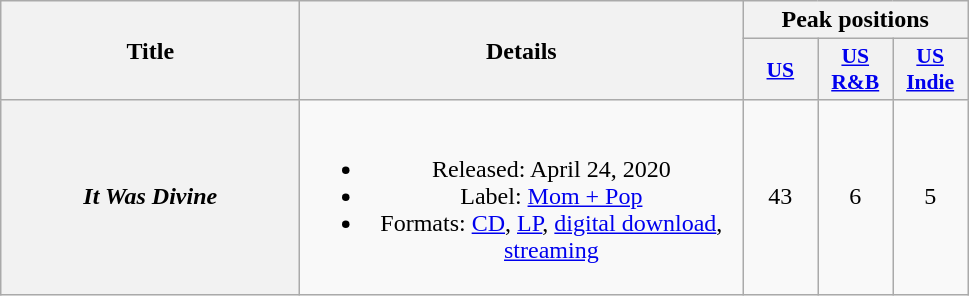<table class="wikitable plainrowheaders" style="text-align:center;">
<tr>
<th scope="col" rowspan="2" style="width:12em;">Title</th>
<th scope="col" rowspan="2" style="width:18em;">Details</th>
<th colspan="3" scope="col">Peak positions</th>
</tr>
<tr>
<th scope="col" style="width:3em;font-size:90%;"><a href='#'>US</a><br></th>
<th scope="col" style="width:3em;font-size:90%;"><a href='#'>US R&B</a>  </th>
<th scope="col" style="width:3em;font-size:90%;"><a href='#'>US Indie</a>  </th>
</tr>
<tr>
<th scope="row"><em>It Was Divine</em></th>
<td><br><ul><li>Released: April 24, 2020</li><li>Label: <a href='#'>Mom + Pop</a></li><li>Formats: <a href='#'>CD</a>, <a href='#'>LP</a>, <a href='#'>digital download</a>, <a href='#'>streaming</a></li></ul></td>
<td>43</td>
<td>6</td>
<td>5</td>
</tr>
</table>
